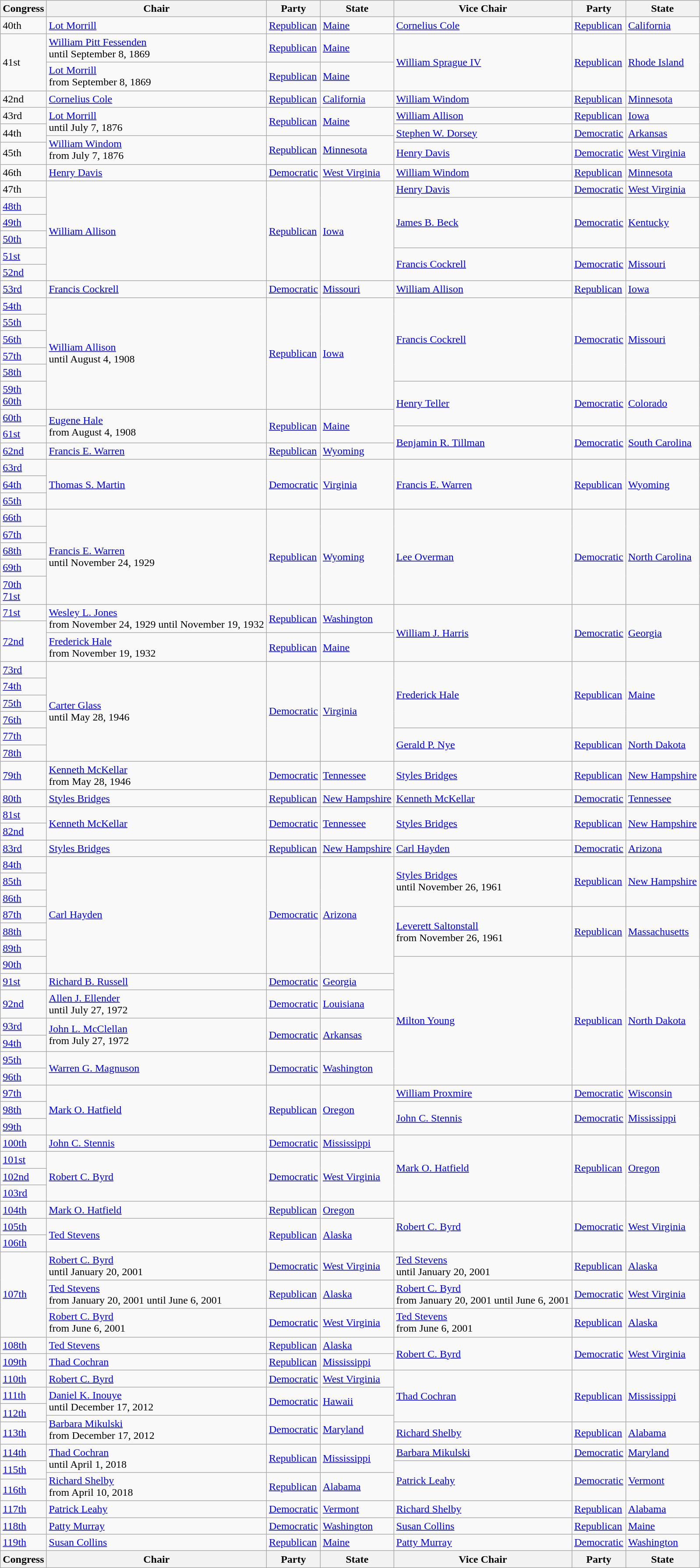<table class=wikitable>
<tr>
<th>Congress</th>
<th>Chair</th>
<th>Party</th>
<th>State</th>
<th>Vice Chair</th>
<th>Party</th>
<th>State</th>
</tr>
<tr>
<td>40th</td>
<td><a href='#'>Lot Morrill</a></td>
<td><a href='#'>Republican</a></td>
<td><a href='#'>Maine</a></td>
<td><a href='#'>Cornelius Cole</a></td>
<td><a href='#'>Republican</a></td>
<td><a href='#'>California</a></td>
</tr>
<tr>
<td rowspan="2">41st</td>
<td><a href='#'>William Pitt Fessenden</a><br>until September 8, 1869</td>
<td><a href='#'>Republican</a></td>
<td><a href='#'>Maine</a></td>
<td rowspan="2"><a href='#'>William Sprague IV</a></td>
<td rowspan="2"><a href='#'>Republican</a></td>
<td rowspan="2"><a href='#'>Rhode Island</a></td>
</tr>
<tr>
<td><a href='#'>Lot Morrill</a><br>from September 8, 1869</td>
<td><a href='#'>Republican</a></td>
<td><a href='#'>Maine</a></td>
</tr>
<tr>
<td>42nd</td>
<td><a href='#'>Cornelius Cole</a></td>
<td><a href='#'>Republican</a></td>
<td><a href='#'>California</a></td>
<td><a href='#'>William Windom</a></td>
<td><a href='#'>Republican</a></td>
<td><a href='#'>Minnesota</a></td>
</tr>
<tr>
<td>43rd</td>
<td rowspan="2"><a href='#'>Lot Morrill</a><br>until July 7, 1876</td>
<td rowspan="2"><a href='#'>Republican</a></td>
<td rowspan="2"><a href='#'>Maine</a></td>
<td><a href='#'>William Allison</a></td>
<td><a href='#'>Republican</a></td>
<td><a href='#'>Iowa</a></td>
</tr>
<tr>
<td rowspan="2">44th</td>
<td rowspan="2"><a href='#'>Stephen W. Dorsey</a></td>
<td rowspan="2"><a href='#'>Democratic</a></td>
<td rowspan="2"><a href='#'>Arkansas</a></td>
</tr>
<tr>
<td rowspan="2"><a href='#'>William Windom</a><br>from July 7, 1876</td>
<td rowspan="2"><a href='#'>Republican</a></td>
<td rowspan="2"><a href='#'>Minnesota</a></td>
</tr>
<tr>
<td>45th</td>
<td><a href='#'>Henry Davis</a></td>
<td><a href='#'>Democratic</a></td>
<td><a href='#'>West Virginia</a></td>
</tr>
<tr>
<td>46th</td>
<td><a href='#'>Henry Davis</a></td>
<td><a href='#'>Democratic</a></td>
<td><a href='#'>West Virginia</a></td>
<td><a href='#'>William Windom</a></td>
<td><a href='#'>Republican</a></td>
<td><a href='#'>Minnesota</a></td>
</tr>
<tr>
<td>47th</td>
<td rowspan="6"><a href='#'>William Allison</a></td>
<td rowspan="6"><a href='#'>Republican</a></td>
<td rowspan="6"><a href='#'>Iowa</a></td>
<td><a href='#'>Henry Davis</a></td>
<td><a href='#'>Democratic</a></td>
<td><a href='#'>West Virginia</a></td>
</tr>
<tr>
<td><a href='#'>48th</a></td>
<td rowspan="3"><a href='#'>James B. Beck</a></td>
<td rowspan="3"><a href='#'>Democratic</a></td>
<td rowspan="3"><a href='#'>Kentucky</a></td>
</tr>
<tr>
<td><a href='#'>49th</a></td>
</tr>
<tr>
<td><a href='#'>50th</a></td>
</tr>
<tr>
<td><a href='#'>51st</a></td>
<td rowspan="2"><a href='#'>Francis Cockrell</a></td>
<td rowspan="2"><a href='#'>Democratic</a></td>
<td rowspan="2"><a href='#'>Missouri</a></td>
</tr>
<tr>
<td><a href='#'>52nd</a></td>
</tr>
<tr>
<td><a href='#'>53rd</a></td>
<td><a href='#'>Francis Cockrell</a></td>
<td><a href='#'>Democratic</a></td>
<td><a href='#'>Missouri</a></td>
<td><a href='#'>William Allison</a></td>
<td><a href='#'>Republican</a></td>
<td><a href='#'>Iowa</a></td>
</tr>
<tr>
<td><a href='#'>54th</a></td>
<td rowspan="7"><a href='#'>William Allison</a><br>until August 4, 1908</td>
<td rowspan="7"><a href='#'>Republican</a></td>
<td rowspan="7"><a href='#'>Iowa</a></td>
<td rowspan="5"><a href='#'>Francis Cockrell</a></td>
<td rowspan="5"><a href='#'>Democratic</a></td>
<td rowspan="5"><a href='#'>Missouri</a></td>
</tr>
<tr>
<td><a href='#'>55th</a></td>
</tr>
<tr>
<td><a href='#'>56th</a></td>
</tr>
<tr>
<td><a href='#'>57th</a></td>
</tr>
<tr>
<td><a href='#'>58th</a></td>
</tr>
<tr>
<td><a href='#'>59th</a><br><a href='#'>60th</a></td>
<td rowspan="3"><a href='#'>Henry Teller</a></td>
<td rowspan="3"><a href='#'>Democratic</a></td>
<td rowspan="3"><a href='#'>Colorado</a></td>
</tr>
<tr>
<td rowspan="2"><a href='#'>60th</a></td>
</tr>
<tr>
<td rowspan="2"><a href='#'>Eugene Hale</a><br>from August 4, 1908</td>
<td rowspan="2"><a href='#'>Republican</a></td>
<td rowspan="2"><a href='#'>Maine</a></td>
</tr>
<tr>
<td><a href='#'>61st</a></td>
<td rowspan="2"><a href='#'>Benjamin R. Tillman</a></td>
<td rowspan="2"><a href='#'>Democratic</a></td>
<td rowspan="2"><a href='#'>South Carolina</a></td>
</tr>
<tr>
<td><a href='#'>62nd</a></td>
<td><a href='#'>Francis E. Warren</a></td>
<td><a href='#'>Republican</a></td>
<td><a href='#'>Wyoming</a></td>
</tr>
<tr>
<td><a href='#'>63rd</a></td>
<td rowspan="3"><a href='#'>Thomas S. Martin</a></td>
<td rowspan="3"><a href='#'>Democratic</a></td>
<td rowspan="3"><a href='#'>Virginia</a></td>
<td rowspan="3"><a href='#'>Francis E. Warren</a></td>
<td rowspan="3"><a href='#'>Republican</a></td>
<td rowspan="3"><a href='#'>Wyoming</a></td>
</tr>
<tr>
<td><a href='#'>64th</a></td>
</tr>
<tr>
<td><a href='#'>65th</a></td>
</tr>
<tr>
<td><a href='#'>66th</a></td>
<td rowspan="6"><a href='#'>Francis E. Warren</a><br>until November 24, 1929</td>
<td rowspan="6"><a href='#'>Republican</a></td>
<td rowspan="6"><a href='#'>Wyoming</a></td>
<td rowspan="5"><a href='#'>Lee Overman</a></td>
<td rowspan="5"><a href='#'>Democratic</a></td>
<td rowspan="5"><a href='#'>North Carolina</a></td>
</tr>
<tr>
<td><a href='#'>67th</a></td>
</tr>
<tr>
<td><a href='#'>68th</a></td>
</tr>
<tr>
<td><a href='#'>69th</a></td>
</tr>
<tr>
<td><a href='#'>70th</a><br><a href='#'>71st</a></td>
</tr>
<tr>
<td rowspan="2"><a href='#'>71st</a></td>
<td rowspan="4"><a href='#'>William J. Harris</a></td>
<td rowspan="4"><a href='#'>Democratic</a></td>
<td rowspan="4"><a href='#'>Georgia</a></td>
</tr>
<tr>
<td rowspan="2"><a href='#'>Wesley L. Jones</a><br>from November 24, 1929
until November 19, 1932</td>
<td rowspan="2"><a href='#'>Republican</a></td>
<td rowspan="2"><a href='#'>Washington</a></td>
</tr>
<tr>
<td rowspan="2"><a href='#'>72nd</a></td>
</tr>
<tr>
<td><a href='#'>Frederick Hale</a><br>from November 19, 1932</td>
<td><a href='#'>Republican</a></td>
<td><a href='#'>Maine</a></td>
</tr>
<tr>
<td><a href='#'>73rd</a></td>
<td rowspan="7"><a href='#'>Carter Glass</a><br>until May 28, 1946</td>
<td rowspan="7"><a href='#'>Democratic</a></td>
<td rowspan="7"><a href='#'>Virginia</a></td>
<td rowspan="4"><a href='#'>Frederick Hale</a></td>
<td rowspan="4"><a href='#'>Republican</a></td>
<td rowspan="4"><a href='#'>Maine</a></td>
</tr>
<tr>
<td><a href='#'>74th</a></td>
</tr>
<tr>
<td><a href='#'>75th</a></td>
</tr>
<tr>
<td><a href='#'>76th</a></td>
</tr>
<tr>
<td><a href='#'>77th</a></td>
<td rowspan="2"><a href='#'>Gerald P. Nye</a></td>
<td rowspan="2"><a href='#'>Republican</a></td>
<td rowspan="2"><a href='#'>North Dakota</a></td>
</tr>
<tr>
<td><a href='#'>78th</a></td>
</tr>
<tr>
<td rowspan="2"><a href='#'>79th</a></td>
<td rowspan="2"><a href='#'>Styles Bridges</a></td>
<td rowspan="2"><a href='#'>Republican</a></td>
<td rowspan="2"><a href='#'>New Hampshire</a></td>
</tr>
<tr>
<td><a href='#'>Kenneth McKellar</a><br>from May 28, 1946</td>
<td><a href='#'>Democratic</a></td>
<td><a href='#'>Tennessee</a></td>
</tr>
<tr>
<td><a href='#'>80th</a></td>
<td><a href='#'>Styles Bridges</a></td>
<td><a href='#'>Republican</a></td>
<td><a href='#'>New Hampshire</a></td>
<td><a href='#'>Kenneth McKellar</a></td>
<td><a href='#'>Democratic</a></td>
<td><a href='#'>Tennessee</a></td>
</tr>
<tr>
<td><a href='#'>81st</a></td>
<td rowspan="2"><a href='#'>Kenneth McKellar</a></td>
<td rowspan="2"><a href='#'>Democratic</a></td>
<td rowspan="2"><a href='#'>Tennessee</a></td>
<td rowspan="2"><a href='#'>Styles Bridges</a></td>
<td rowspan="2"><a href='#'>Republican</a></td>
<td rowspan="2"><a href='#'>New Hampshire</a></td>
</tr>
<tr>
<td><a href='#'>82nd</a></td>
</tr>
<tr>
<td><a href='#'>83rd</a></td>
<td><a href='#'>Styles Bridges</a></td>
<td><a href='#'>Republican</a></td>
<td><a href='#'>New Hampshire</a></td>
<td><a href='#'>Carl Hayden</a></td>
<td><a href='#'>Democratic</a></td>
<td><a href='#'>Arizona</a></td>
</tr>
<tr>
<td><a href='#'>84th</a></td>
<td rowspan="8"><a href='#'>Carl Hayden</a></td>
<td rowspan="8"><a href='#'>Democratic</a></td>
<td rowspan="8"><a href='#'>Arizona</a></td>
<td rowspan="4"><a href='#'>Styles Bridges</a><br>until November 26, 1961</td>
<td rowspan="4"><a href='#'>Republican</a></td>
<td rowspan="4"><a href='#'>New Hampshire</a></td>
</tr>
<tr>
<td><a href='#'>85th</a></td>
</tr>
<tr>
<td><a href='#'>86th</a></td>
</tr>
<tr>
<td rowspan="2"><a href='#'>87th</a></td>
</tr>
<tr>
<td rowspan="3"><a href='#'>Leverett Saltonstall</a><br>from November 26, 1961</td>
<td rowspan="3"><a href='#'>Republican</a></td>
<td rowspan="3"><a href='#'>Massachusetts</a></td>
</tr>
<tr>
<td><a href='#'>88th</a></td>
</tr>
<tr>
<td><a href='#'>89th</a></td>
</tr>
<tr>
<td><a href='#'>90th</a></td>
<td rowspan="8"><a href='#'>Milton Young</a></td>
<td rowspan="8"><a href='#'>Republican</a></td>
<td rowspan="8"><a href='#'>North Dakota</a></td>
</tr>
<tr>
<td><a href='#'>91st</a></td>
<td><a href='#'>Richard B. Russell</a></td>
<td><a href='#'>Democratic</a></td>
<td><a href='#'>Georgia</a></td>
</tr>
<tr>
<td rowspan="2"><a href='#'>92nd</a></td>
<td><a href='#'>Allen J. Ellender</a><br>until July 27, 1972</td>
<td><a href='#'>Democratic</a></td>
<td><a href='#'>Louisiana</a></td>
</tr>
<tr>
<td rowspan="3"><a href='#'>John L. McClellan</a><br>from July 27, 1972</td>
<td rowspan="3"><a href='#'>Democratic</a></td>
<td rowspan="3"><a href='#'>Arkansas</a></td>
</tr>
<tr>
<td><a href='#'>93rd</a></td>
</tr>
<tr>
<td><a href='#'>94th</a></td>
</tr>
<tr>
<td><a href='#'>95th</a></td>
<td rowspan="2"><a href='#'>Warren G. Magnuson</a></td>
<td rowspan="2"><a href='#'>Democratic</a></td>
<td rowspan="2"><a href='#'>Washington</a></td>
</tr>
<tr>
<td><a href='#'>96th</a></td>
</tr>
<tr>
<td><a href='#'>97th</a></td>
<td rowspan="3"><a href='#'>Mark O. Hatfield</a></td>
<td rowspan="3"><a href='#'>Republican</a></td>
<td rowspan="3"><a href='#'>Oregon</a></td>
<td><a href='#'>William Proxmire</a></td>
<td><a href='#'>Democratic</a></td>
<td><a href='#'>Wisconsin</a></td>
</tr>
<tr>
<td><a href='#'>98th</a></td>
<td rowspan="2"><a href='#'>John C. Stennis</a></td>
<td rowspan="2"><a href='#'>Democratic</a></td>
<td rowspan="2"><a href='#'>Mississippi</a></td>
</tr>
<tr>
<td><a href='#'>99th</a></td>
</tr>
<tr>
<td><a href='#'>100th</a></td>
<td><a href='#'>John C. Stennis</a></td>
<td><a href='#'>Democratic</a></td>
<td><a href='#'>Mississippi</a></td>
<td rowspan="4"><a href='#'>Mark O. Hatfield</a></td>
<td rowspan="4"><a href='#'>Republican</a></td>
<td rowspan="4"><a href='#'>Oregon</a></td>
</tr>
<tr>
<td><a href='#'>101st</a></td>
<td rowspan="3"><a href='#'>Robert C. Byrd</a></td>
<td rowspan="3"><a href='#'>Democratic</a></td>
<td rowspan="3"><a href='#'>West Virginia</a></td>
</tr>
<tr>
<td><a href='#'>102nd</a></td>
</tr>
<tr>
<td><a href='#'>103rd</a></td>
</tr>
<tr>
<td><a href='#'>104th</a></td>
<td><a href='#'>Mark O. Hatfield</a></td>
<td><a href='#'>Republican</a></td>
<td><a href='#'>Oregon</a></td>
<td rowspan="3"><a href='#'>Robert C. Byrd</a></td>
<td rowspan="3"><a href='#'>Democratic</a></td>
<td rowspan="3"><a href='#'>West Virginia</a></td>
</tr>
<tr>
<td><a href='#'>105th</a></td>
<td rowspan="2"><a href='#'>Ted Stevens</a></td>
<td rowspan="2"><a href='#'>Republican</a></td>
<td rowspan="2"><a href='#'>Alaska</a></td>
</tr>
<tr>
<td><a href='#'>106th</a></td>
</tr>
<tr>
<td rowspan="3"><a href='#'>107th</a></td>
<td><a href='#'>Robert C. Byrd</a><br>until January 20, 2001</td>
<td><a href='#'>Democratic</a></td>
<td><a href='#'>West Virginia</a></td>
<td><a href='#'>Ted Stevens</a><br>until January 20, 2001</td>
<td><a href='#'>Republican</a></td>
<td><a href='#'>Alaska</a></td>
</tr>
<tr>
<td><a href='#'>Ted Stevens</a><br>from January 20, 2001
until June 6, 2001</td>
<td><a href='#'>Republican</a></td>
<td><a href='#'>Alaska</a></td>
<td><a href='#'>Robert C. Byrd</a><br>from January 20, 2001
until June 6, 2001</td>
<td><a href='#'>Democratic</a></td>
<td><a href='#'>West Virginia</a></td>
</tr>
<tr>
<td><a href='#'>Robert C. Byrd</a><br>from June 6, 2001</td>
<td><a href='#'>Democratic</a></td>
<td><a href='#'>West Virginia</a></td>
<td><a href='#'>Ted Stevens</a><br>from June 6, 2001</td>
<td><a href='#'>Republican</a></td>
<td><a href='#'>Alaska</a></td>
</tr>
<tr>
<td><a href='#'>108th</a></td>
<td><a href='#'>Ted Stevens</a></td>
<td><a href='#'>Republican</a></td>
<td><a href='#'>Alaska</a></td>
<td rowspan="2"><a href='#'>Robert C. Byrd</a></td>
<td rowspan="2"><a href='#'>Democratic</a></td>
<td rowspan="2"><a href='#'>West Virginia</a></td>
</tr>
<tr>
<td><a href='#'>109th</a></td>
<td><a href='#'>Thad Cochran</a></td>
<td><a href='#'>Republican</a></td>
<td><a href='#'>Mississippi</a></td>
</tr>
<tr>
<td><a href='#'>110th</a></td>
<td><a href='#'>Robert C. Byrd</a></td>
<td><a href='#'>Democratic</a></td>
<td><a href='#'>West Virginia</a></td>
<td rowspan="4"><a href='#'>Thad Cochran</a></td>
<td rowspan="4"><a href='#'>Republican</a></td>
<td rowspan="4"><a href='#'>Mississippi</a></td>
</tr>
<tr>
<td><a href='#'>111th</a></td>
<td rowspan="2"><a href='#'>Daniel K. Inouye</a><br>until December 17, 2012</td>
<td rowspan="2"><a href='#'>Democratic</a></td>
<td rowspan="2"><a href='#'>Hawaii</a></td>
</tr>
<tr>
<td rowspan="2"><a href='#'>112th</a></td>
</tr>
<tr>
<td rowspan="2"><a href='#'>Barbara Mikulski</a><br>from December 17, 2012</td>
<td rowspan="2"><a href='#'>Democratic</a></td>
<td rowspan="2"><a href='#'>Maryland</a></td>
</tr>
<tr>
<td><a href='#'>113th</a></td>
<td><a href='#'>Richard Shelby</a></td>
<td><a href='#'>Republican</a></td>
<td><a href='#'>Alabama</a></td>
</tr>
<tr>
<td><a href='#'>114th</a></td>
<td rowspan="2"><a href='#'>Thad Cochran</a><br>until April 1, 2018</td>
<td rowspan="2"><a href='#'>Republican</a></td>
<td rowspan="2"><a href='#'>Mississippi</a></td>
<td><a href='#'>Barbara Mikulski</a></td>
<td><a href='#'>Democratic</a></td>
<td><a href='#'>Maryland</a></td>
</tr>
<tr>
<td rowspan="2"><a href='#'>115th</a></td>
<td rowspan="3"><a href='#'>Patrick Leahy</a></td>
<td rowspan="3"><a href='#'>Democratic</a></td>
<td rowspan="3"><a href='#'>Vermont</a></td>
</tr>
<tr>
<td rowspan="2"><a href='#'>Richard Shelby</a><br>from April 10, 2018</td>
<td rowspan="2"><a href='#'>Republican</a></td>
<td rowspan="2"><a href='#'>Alabama</a></td>
</tr>
<tr>
<td><a href='#'>116th</a></td>
</tr>
<tr>
<td><a href='#'>117th</a></td>
<td><a href='#'>Patrick Leahy</a></td>
<td><a href='#'>Democratic</a></td>
<td><a href='#'>Vermont</a></td>
<td><a href='#'>Richard Shelby</a></td>
<td><a href='#'>Republican</a></td>
<td><a href='#'>Alabama</a></td>
</tr>
<tr>
<td><a href='#'>118th</a></td>
<td><a href='#'>Patty Murray</a></td>
<td><a href='#'>Democratic</a></td>
<td><a href='#'>Washington</a></td>
<td><a href='#'>Susan Collins</a></td>
<td><a href='#'>Republican</a></td>
<td><a href='#'>Maine</a></td>
</tr>
<tr>
<td><a href='#'>119th</a></td>
<td><a href='#'>Susan Collins</a></td>
<td><a href='#'>Republican</a></td>
<td><a href='#'>Maine</a></td>
<td><a href='#'>Patty Murray</a></td>
<td><a href='#'>Democratic</a></td>
<td><a href='#'>Washington</a></td>
</tr>
<tr>
<th>Congress</th>
<th>Chair</th>
<th>Party</th>
<th>State</th>
<th>Vice Chair</th>
<th>Party</th>
<th>State</th>
</tr>
</table>
